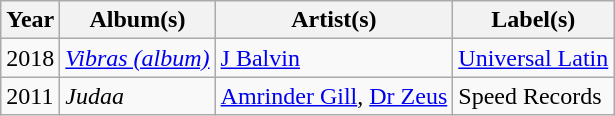<table class="wikitable">
<tr>
<th>Year</th>
<th>Album(s)</th>
<th>Artist(s)</th>
<th>Label(s)</th>
</tr>
<tr>
<td>2018</td>
<td><em><a href='#'>Vibras (album)</a></em></td>
<td><a href='#'>J Balvin</a></td>
<td><a href='#'>Universal Latin</a></td>
</tr>
<tr>
<td>2011</td>
<td><em>Judaa</em></td>
<td><a href='#'>Amrinder Gill</a>, <a href='#'>Dr Zeus</a></td>
<td>Speed Records</td>
</tr>
</table>
